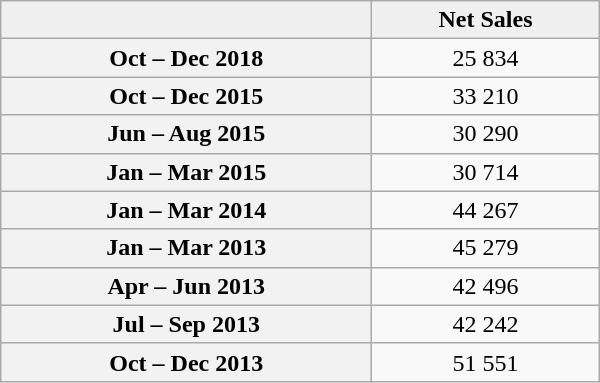<table class="wikitable sortable" style="text-align:center; width:400px; height:150px;">
<tr>
<td style="text-align:center; background:#f0f0f0;"></td>
<td style="text-align:center; background:#f0f0f0;"><strong>Net Sales</strong></td>
</tr>
<tr>
<th scope="row">Oct – Dec 2018</th>
<td>25 834</td>
</tr>
<tr>
<th scope="row">Oct – Dec 2015</th>
<td>33 210</td>
</tr>
<tr>
<th scope="row">Jun – Aug 2015</th>
<td>30 290</td>
</tr>
<tr>
<th scope="row">Jan – Mar 2015</th>
<td>30 714</td>
</tr>
<tr>
<th scope="row">Jan – Mar 2014</th>
<td>44 267</td>
</tr>
<tr>
<th scope="row">Jan – Mar 2013</th>
<td>45 279</td>
</tr>
<tr>
<th scope="row">Apr – Jun 2013</th>
<td>42 496</td>
</tr>
<tr>
<th scope="row">Jul – Sep 2013</th>
<td>42 242</td>
</tr>
<tr>
<th scope="row">Oct – Dec 2013</th>
<td>51 551</td>
</tr>
</table>
